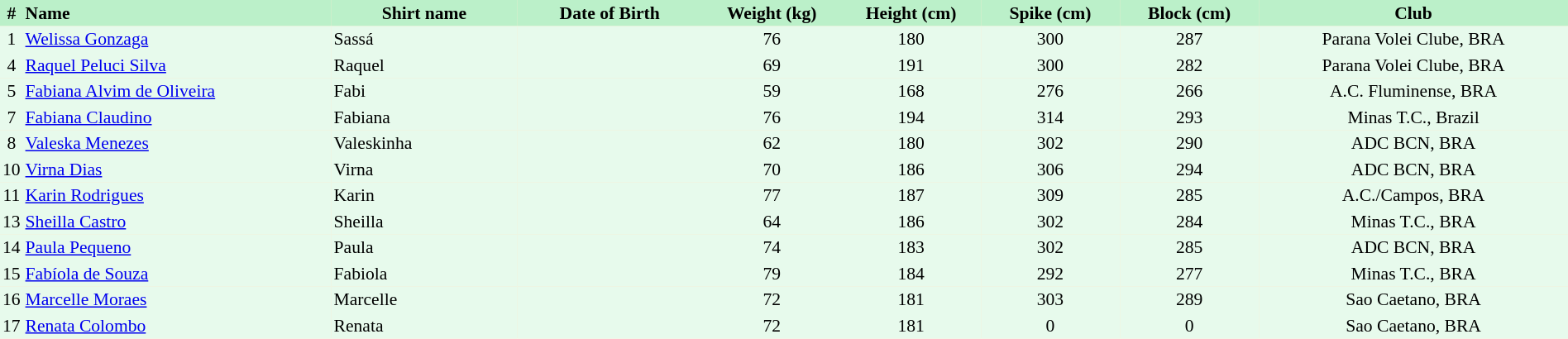<table border=0 cellpadding=2 cellspacing=0  |- bgcolor=#FFECCE style="text-align:center; font-size:90%; width:100%">
<tr bgcolor=#BBF0C9>
<th>#</th>
<th align=left width=20%>Name</th>
<th width=12%>Shirt name</th>
<th width=12%>Date of Birth</th>
<th width=9%>Weight (kg)</th>
<th width=9%>Height (cm)</th>
<th width=9%>Spike (cm)</th>
<th width=9%>Block (cm)</th>
<th width=20%>Club</th>
</tr>
<tr bgcolor=#E7FAEC>
<td>1</td>
<td align=left><a href='#'>Welissa Gonzaga</a></td>
<td align=left>Sassá</td>
<td align=right></td>
<td>76</td>
<td>180</td>
<td>300</td>
<td>287</td>
<td>Parana Volei Clube, BRA</td>
</tr>
<tr bgcolor=#E7FAEC>
<td>4</td>
<td align=left><a href='#'>Raquel Peluci Silva</a></td>
<td align=left>Raquel</td>
<td align=right></td>
<td>69</td>
<td>191</td>
<td>300</td>
<td>282</td>
<td>Parana Volei Clube, BRA</td>
</tr>
<tr bgcolor=#E7FAEC>
<td>5</td>
<td align=left><a href='#'>Fabiana Alvim de Oliveira</a></td>
<td align=left>Fabi</td>
<td align=right></td>
<td>59</td>
<td>168</td>
<td>276</td>
<td>266</td>
<td>A.C. Fluminense, BRA</td>
</tr>
<tr bgcolor=#E7FAEC>
<td>7</td>
<td align=left><a href='#'>Fabiana Claudino</a></td>
<td align=left>Fabiana</td>
<td align=right></td>
<td>76</td>
<td>194</td>
<td>314</td>
<td>293</td>
<td>Minas T.C., Brazil</td>
</tr>
<tr bgcolor=#E7FAEC>
<td>8</td>
<td align=left><a href='#'>Valeska Menezes</a></td>
<td align=left>Valeskinha</td>
<td align=right></td>
<td>62</td>
<td>180</td>
<td>302</td>
<td>290</td>
<td>ADC BCN, BRA</td>
</tr>
<tr bgcolor=#E7FAEC>
<td>10</td>
<td align=left><a href='#'>Virna Dias</a></td>
<td align=left>Virna</td>
<td align=right></td>
<td>70</td>
<td>186</td>
<td>306</td>
<td>294</td>
<td>ADC BCN, BRA</td>
</tr>
<tr bgcolor=#E7FAEC>
<td>11</td>
<td align=left><a href='#'>Karin Rodrigues</a></td>
<td align=left>Karin</td>
<td align=right></td>
<td>77</td>
<td>187</td>
<td>309</td>
<td>285</td>
<td>A.C./Campos, BRA</td>
</tr>
<tr bgcolor=#E7FAEC>
<td>13</td>
<td align=left><a href='#'>Sheilla Castro</a></td>
<td align=left>Sheilla</td>
<td align=right></td>
<td>64</td>
<td>186</td>
<td>302</td>
<td>284</td>
<td>Minas T.C., BRA</td>
</tr>
<tr bgcolor=#E7FAEC>
<td>14</td>
<td align=left><a href='#'>Paula Pequeno</a></td>
<td align=left>Paula</td>
<td align=right></td>
<td>74</td>
<td>183</td>
<td>302</td>
<td>285</td>
<td>ADC BCN, BRA</td>
</tr>
<tr bgcolor=#E7FAEC>
<td>15</td>
<td align=left><a href='#'>Fabíola de Souza</a></td>
<td align=left>Fabiola</td>
<td align=right></td>
<td>79</td>
<td>184</td>
<td>292</td>
<td>277</td>
<td>Minas T.C., BRA</td>
</tr>
<tr bgcolor=#E7FAEC>
<td>16</td>
<td align=left><a href='#'>Marcelle Moraes</a></td>
<td align=left>Marcelle</td>
<td align=right></td>
<td>72</td>
<td>181</td>
<td>303</td>
<td>289</td>
<td>Sao Caetano, BRA</td>
</tr>
<tr bgcolor=#E7FAEC>
<td>17</td>
<td align=left><a href='#'>Renata Colombo</a></td>
<td align=left>Renata</td>
<td align=right></td>
<td>72</td>
<td>181</td>
<td>0</td>
<td>0</td>
<td>Sao Caetano, BRA</td>
</tr>
</table>
